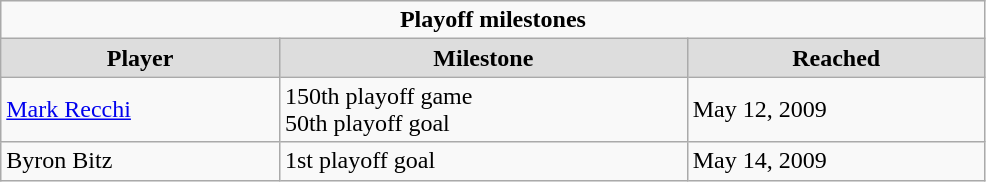<table class="wikitable" style="width:52%;">
<tr>
<td colspan="10" style="text-align:center;"><strong>Playoff milestones</strong></td>
</tr>
<tr style="text-align:center; background:#ddd;">
<td><strong>Player</strong></td>
<td><strong>Milestone</strong></td>
<td><strong>Reached</strong></td>
</tr>
<tr>
<td><a href='#'>Mark Recchi</a></td>
<td>150th playoff game<br>50th playoff goal</td>
<td>May 12, 2009</td>
</tr>
<tr>
<td>Byron Bitz</td>
<td>1st playoff goal</td>
<td>May 14, 2009</td>
</tr>
</table>
